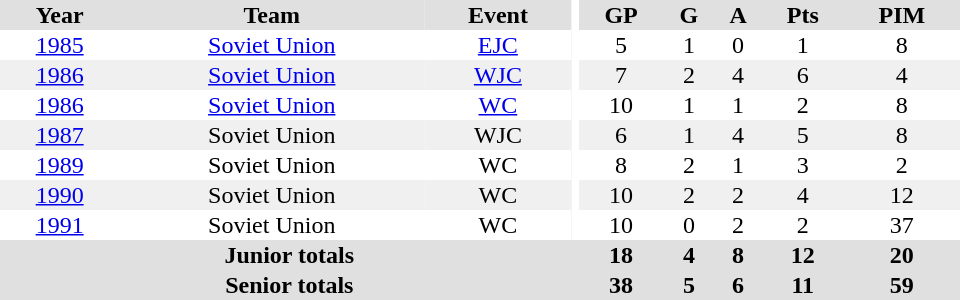<table border="0" cellpadding="1" cellspacing="0" ID="Table3" style="text-align:center; width:40em">
<tr bgcolor="#e0e0e0">
<th>Year</th>
<th>Team</th>
<th>Event</th>
<th rowspan="102" bgcolor="#ffffff"></th>
<th>GP</th>
<th>G</th>
<th>A</th>
<th>Pts</th>
<th>PIM</th>
</tr>
<tr>
<td><a href='#'>1985</a></td>
<td><a href='#'>Soviet Union</a></td>
<td><a href='#'>EJC</a></td>
<td>5</td>
<td>1</td>
<td>0</td>
<td>1</td>
<td>8</td>
</tr>
<tr bgcolor="#f0f0f0">
<td><a href='#'>1986</a></td>
<td><a href='#'>Soviet Union</a></td>
<td><a href='#'>WJC</a></td>
<td>7</td>
<td>2</td>
<td>4</td>
<td>6</td>
<td>4</td>
</tr>
<tr>
<td><a href='#'>1986</a></td>
<td><a href='#'>Soviet Union</a></td>
<td><a href='#'>WC</a></td>
<td>10</td>
<td>1</td>
<td>1</td>
<td>2</td>
<td>8</td>
</tr>
<tr bgcolor="#f0f0f0">
<td><a href='#'>1987</a></td>
<td>Soviet Union</td>
<td>WJC</td>
<td>6</td>
<td>1</td>
<td>4</td>
<td>5</td>
<td>8</td>
</tr>
<tr>
<td><a href='#'>1989</a></td>
<td>Soviet Union</td>
<td>WC</td>
<td>8</td>
<td>2</td>
<td>1</td>
<td>3</td>
<td>2</td>
</tr>
<tr bgcolor="#f0f0f0">
<td><a href='#'>1990</a></td>
<td>Soviet Union</td>
<td>WC</td>
<td>10</td>
<td>2</td>
<td>2</td>
<td>4</td>
<td>12</td>
</tr>
<tr>
<td><a href='#'>1991</a></td>
<td>Soviet Union</td>
<td>WC</td>
<td>10</td>
<td>0</td>
<td>2</td>
<td>2</td>
<td>37</td>
</tr>
<tr bgcolor="#e0e0e0">
<th colspan=4>Junior totals</th>
<th>18</th>
<th>4</th>
<th>8</th>
<th>12</th>
<th>20</th>
</tr>
<tr bgcolor="#e0e0e0">
<th colspan=4>Senior totals</th>
<th>38</th>
<th>5</th>
<th>6</th>
<th>11</th>
<th>59</th>
</tr>
</table>
